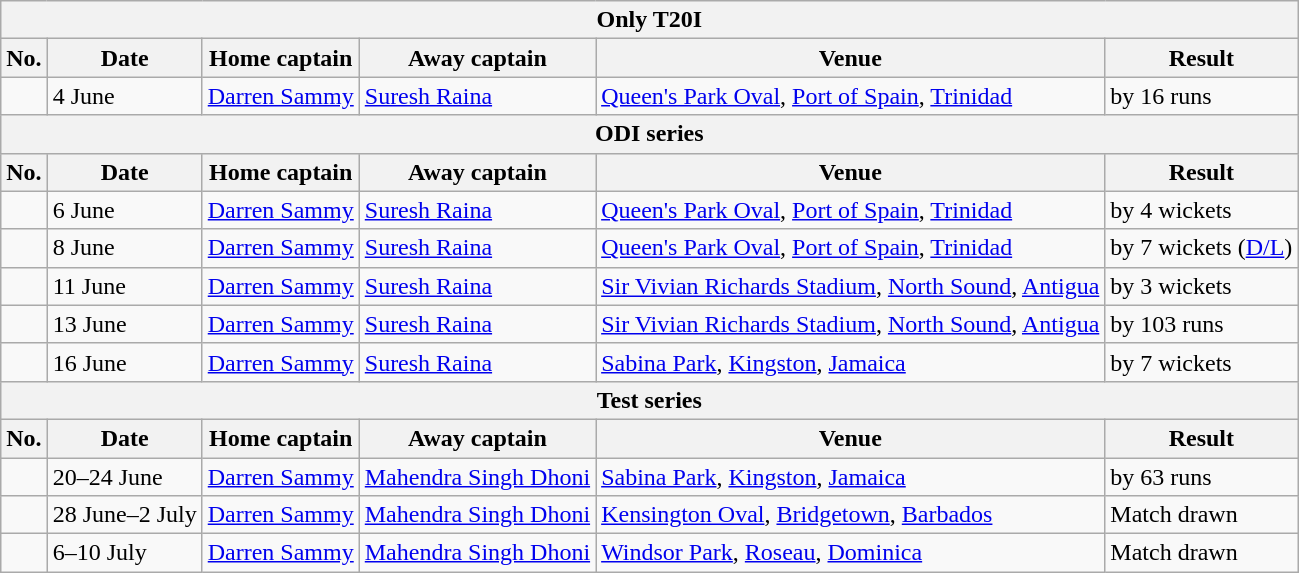<table class="wikitable">
<tr>
<th colspan="6">Only T20I</th>
</tr>
<tr>
<th>No.</th>
<th>Date</th>
<th>Home captain</th>
<th>Away captain</th>
<th>Venue</th>
<th>Result</th>
</tr>
<tr>
<td></td>
<td>4 June</td>
<td><a href='#'>Darren Sammy</a></td>
<td><a href='#'>Suresh Raina</a></td>
<td><a href='#'>Queen's Park Oval</a>, <a href='#'>Port of Spain</a>, <a href='#'>Trinidad</a></td>
<td> by 16 runs</td>
</tr>
<tr>
<th colspan="6">ODI series</th>
</tr>
<tr>
<th>No.</th>
<th>Date</th>
<th>Home captain</th>
<th>Away captain</th>
<th>Venue</th>
<th>Result</th>
</tr>
<tr>
<td></td>
<td>6 June</td>
<td><a href='#'>Darren Sammy</a></td>
<td><a href='#'>Suresh Raina</a></td>
<td><a href='#'>Queen's Park Oval</a>, <a href='#'>Port of Spain</a>, <a href='#'>Trinidad</a></td>
<td> by 4 wickets</td>
</tr>
<tr>
<td></td>
<td>8 June</td>
<td><a href='#'>Darren Sammy</a></td>
<td><a href='#'>Suresh Raina</a></td>
<td><a href='#'>Queen's Park Oval</a>, <a href='#'>Port of Spain</a>, <a href='#'>Trinidad</a></td>
<td> by 7 wickets (<a href='#'>D/L</a>)</td>
</tr>
<tr>
<td></td>
<td>11 June</td>
<td><a href='#'>Darren Sammy</a></td>
<td><a href='#'>Suresh Raina</a></td>
<td><a href='#'>Sir Vivian Richards Stadium</a>, <a href='#'>North Sound</a>, <a href='#'>Antigua</a></td>
<td> by 3 wickets</td>
</tr>
<tr>
<td></td>
<td>13 June</td>
<td><a href='#'>Darren Sammy</a></td>
<td><a href='#'>Suresh Raina</a></td>
<td><a href='#'>Sir Vivian Richards Stadium</a>, <a href='#'>North Sound</a>, <a href='#'>Antigua</a></td>
<td> by 103 runs</td>
</tr>
<tr>
<td></td>
<td>16 June</td>
<td><a href='#'>Darren Sammy</a></td>
<td><a href='#'>Suresh Raina</a></td>
<td><a href='#'>Sabina Park</a>, <a href='#'>Kingston</a>, <a href='#'>Jamaica</a></td>
<td> by 7 wickets</td>
</tr>
<tr>
<th colspan="6">Test series</th>
</tr>
<tr>
<th>No.</th>
<th>Date</th>
<th>Home captain</th>
<th>Away captain</th>
<th>Venue</th>
<th>Result</th>
</tr>
<tr>
<td></td>
<td>20–24 June</td>
<td><a href='#'>Darren Sammy</a></td>
<td><a href='#'>Mahendra Singh Dhoni</a></td>
<td><a href='#'>Sabina Park</a>, <a href='#'>Kingston</a>, <a href='#'>Jamaica</a></td>
<td> by 63 runs</td>
</tr>
<tr>
<td></td>
<td>28 June–2 July</td>
<td><a href='#'>Darren Sammy</a></td>
<td><a href='#'>Mahendra Singh Dhoni</a></td>
<td><a href='#'>Kensington Oval</a>, <a href='#'>Bridgetown</a>, <a href='#'>Barbados</a></td>
<td>Match drawn</td>
</tr>
<tr>
<td></td>
<td>6–10 July</td>
<td><a href='#'>Darren Sammy</a></td>
<td><a href='#'>Mahendra Singh Dhoni</a></td>
<td><a href='#'>Windsor Park</a>, <a href='#'>Roseau</a>, <a href='#'>Dominica</a></td>
<td>Match drawn</td>
</tr>
</table>
